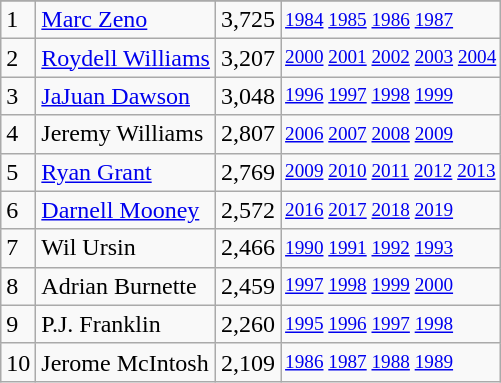<table class="wikitable">
<tr>
</tr>
<tr>
<td>1</td>
<td><a href='#'>Marc Zeno</a></td>
<td>3,725</td>
<td style="font-size:80%;"><a href='#'>1984</a> <a href='#'>1985</a> <a href='#'>1986</a> <a href='#'>1987</a></td>
</tr>
<tr>
<td>2</td>
<td><a href='#'>Roydell Williams</a></td>
<td>3,207</td>
<td style="font-size:80%;"><a href='#'>2000</a> <a href='#'>2001</a> <a href='#'>2002</a> <a href='#'>2003</a> <a href='#'>2004</a></td>
</tr>
<tr>
<td>3</td>
<td><a href='#'>JaJuan Dawson</a></td>
<td>3,048</td>
<td style="font-size:80%;"><a href='#'>1996</a> <a href='#'>1997</a> <a href='#'>1998</a> <a href='#'>1999</a></td>
</tr>
<tr>
<td>4</td>
<td>Jeremy Williams</td>
<td>2,807</td>
<td style="font-size:80%;"><a href='#'>2006</a> <a href='#'>2007</a> <a href='#'>2008</a> <a href='#'>2009</a></td>
</tr>
<tr>
<td>5</td>
<td><a href='#'>Ryan Grant</a></td>
<td>2,769</td>
<td style="font-size:80%;"><a href='#'>2009</a> <a href='#'>2010</a> <a href='#'>2011</a> <a href='#'>2012</a> <a href='#'>2013</a></td>
</tr>
<tr>
<td>6</td>
<td><a href='#'>Darnell Mooney</a></td>
<td>2,572</td>
<td style="font-size:80%;"><a href='#'>2016</a> <a href='#'>2017</a> <a href='#'>2018</a> <a href='#'>2019</a></td>
</tr>
<tr>
<td>7</td>
<td>Wil Ursin</td>
<td>2,466</td>
<td style="font-size:80%;"><a href='#'>1990</a> <a href='#'>1991</a> <a href='#'>1992</a> <a href='#'>1993</a></td>
</tr>
<tr>
<td>8</td>
<td>Adrian Burnette</td>
<td>2,459</td>
<td style="font-size:80%;"><a href='#'>1997</a> <a href='#'>1998</a> <a href='#'>1999</a> <a href='#'>2000</a></td>
</tr>
<tr>
<td>9</td>
<td>P.J. Franklin</td>
<td>2,260</td>
<td style="font-size:80%;"><a href='#'>1995</a> <a href='#'>1996</a> <a href='#'>1997</a> <a href='#'>1998</a></td>
</tr>
<tr>
<td>10</td>
<td>Jerome McIntosh</td>
<td>2,109</td>
<td style="font-size:80%;"><a href='#'>1986</a> <a href='#'>1987</a> <a href='#'>1988</a> <a href='#'>1989</a></td>
</tr>
</table>
